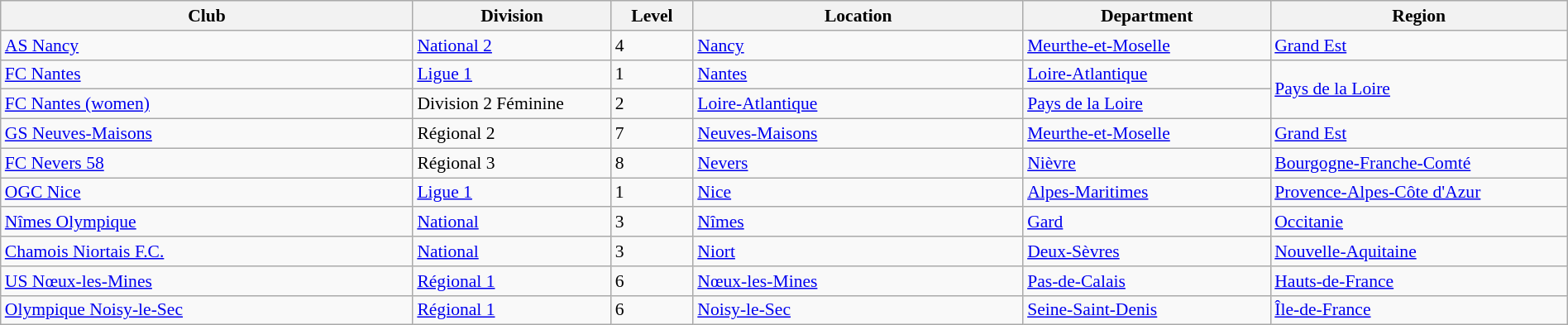<table class="wikitable sortable" width=100% style="font-size:90%">
<tr>
<th width=25%>Club</th>
<th width=12%>Division</th>
<th width=5%>Level</th>
<th width=20%>Location</th>
<th width=15%>Department</th>
<th width=18%>Region</th>
</tr>
<tr>
<td><a href='#'>AS Nancy</a></td>
<td><a href='#'>National 2</a></td>
<td>4</td>
<td><a href='#'>Nancy</a></td>
<td><a href='#'>Meurthe-et-Moselle</a></td>
<td><a href='#'>Grand Est</a></td>
</tr>
<tr>
<td><a href='#'>FC Nantes</a></td>
<td><a href='#'>Ligue 1</a></td>
<td>1</td>
<td><a href='#'>Nantes</a></td>
<td><a href='#'>Loire-Atlantique</a></td>
<td rowspan="2"><a href='#'>Pays de la Loire</a></td>
</tr>
<tr>
<td><a href='#'>FC Nantes (women)</a></td>
<td>Division 2 Féminine</td>
<td>2</td>
<td><a href='#'>Loire-Atlantique</a></td>
<td><a href='#'>Pays de la Loire</a></td>
</tr>
<tr>
<td><a href='#'>GS Neuves-Maisons</a></td>
<td>Régional 2</td>
<td>7</td>
<td><a href='#'>Neuves-Maisons</a></td>
<td><a href='#'>Meurthe-et-Moselle</a></td>
<td><a href='#'>Grand Est</a></td>
</tr>
<tr>
<td><a href='#'>FC Nevers 58</a></td>
<td>Régional 3</td>
<td>8</td>
<td><a href='#'>Nevers</a></td>
<td><a href='#'>Nièvre</a></td>
<td><a href='#'>Bourgogne-Franche-Comté</a></td>
</tr>
<tr>
<td><a href='#'>OGC Nice</a></td>
<td><a href='#'>Ligue 1</a></td>
<td>1</td>
<td><a href='#'>Nice</a></td>
<td><a href='#'>Alpes-Maritimes</a></td>
<td><a href='#'>Provence-Alpes-Côte d'Azur</a></td>
</tr>
<tr>
<td><a href='#'>Nîmes Olympique</a></td>
<td><a href='#'>National</a></td>
<td>3</td>
<td><a href='#'>Nîmes</a></td>
<td><a href='#'>Gard</a></td>
<td><a href='#'>Occitanie</a></td>
</tr>
<tr>
<td><a href='#'>Chamois Niortais F.C.</a></td>
<td><a href='#'>National</a></td>
<td>3</td>
<td><a href='#'>Niort</a></td>
<td><a href='#'>Deux-Sèvres</a></td>
<td><a href='#'>Nouvelle-Aquitaine</a></td>
</tr>
<tr>
<td><a href='#'>US Nœux-les-Mines</a></td>
<td><a href='#'>Régional 1</a></td>
<td>6</td>
<td><a href='#'>Nœux-les-Mines</a></td>
<td><a href='#'>Pas-de-Calais</a></td>
<td><a href='#'>Hauts-de-France</a></td>
</tr>
<tr>
<td><a href='#'>Olympique Noisy-le-Sec</a></td>
<td><a href='#'>Régional 1</a></td>
<td>6</td>
<td><a href='#'>Noisy-le-Sec</a></td>
<td><a href='#'>Seine-Saint-Denis</a></td>
<td><a href='#'>Île-de-France</a></td>
</tr>
</table>
